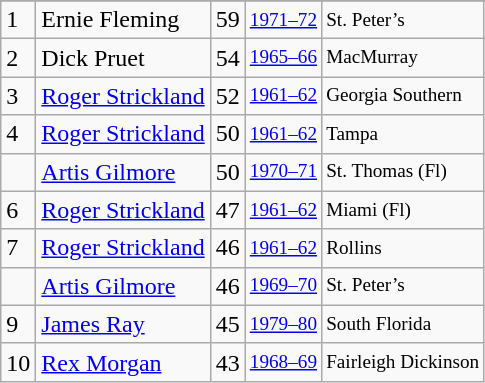<table class="wikitable">
<tr>
</tr>
<tr>
<td>1</td>
<td>Ernie Fleming</td>
<td>59</td>
<td style="font-size:80%;"><a href='#'>1971–72</a></td>
<td style="font-size:80%;">St. Peter’s</td>
</tr>
<tr>
<td>2</td>
<td>Dick Pruet</td>
<td>54</td>
<td style="font-size:80%;"><a href='#'>1965–66</a></td>
<td style="font-size:80%;">MacMurray</td>
</tr>
<tr>
<td>3</td>
<td><a href='#'>Roger Strickland</a></td>
<td>52</td>
<td style="font-size:80%;"><a href='#'>1961–62</a></td>
<td style="font-size:80%;">Georgia Southern</td>
</tr>
<tr>
<td>4</td>
<td><a href='#'>Roger Strickland</a></td>
<td>50</td>
<td style="font-size:80%;"><a href='#'>1961–62</a></td>
<td style="font-size:80%;">Tampa</td>
</tr>
<tr>
<td></td>
<td><a href='#'>Artis Gilmore</a></td>
<td>50</td>
<td style="font-size:80%;"><a href='#'>1970–71</a></td>
<td style="font-size:80%;">St. Thomas (Fl)</td>
</tr>
<tr>
<td>6</td>
<td><a href='#'>Roger Strickland</a></td>
<td>47</td>
<td style="font-size:80%;"><a href='#'>1961–62</a></td>
<td style="font-size:80%;">Miami (Fl)</td>
</tr>
<tr>
<td>7</td>
<td><a href='#'>Roger Strickland</a></td>
<td>46</td>
<td style="font-size:80%;"><a href='#'>1961–62</a></td>
<td style="font-size:80%;">Rollins</td>
</tr>
<tr>
<td></td>
<td><a href='#'>Artis Gilmore</a></td>
<td>46</td>
<td style="font-size:80%;"><a href='#'>1969–70</a></td>
<td style="font-size:80%;">St. Peter’s</td>
</tr>
<tr>
<td>9</td>
<td><a href='#'>James Ray</a></td>
<td>45</td>
<td style="font-size:80%;"><a href='#'>1979–80</a></td>
<td style="font-size:80%;">South Florida</td>
</tr>
<tr>
<td>10</td>
<td><a href='#'>Rex Morgan</a></td>
<td>43</td>
<td style="font-size:80%;"><a href='#'>1968–69</a></td>
<td style="font-size:80%;">Fairleigh Dickinson</td>
</tr>
</table>
